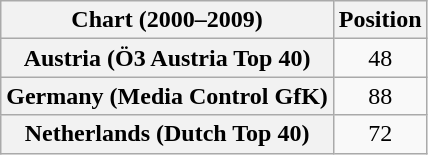<table class="wikitable sortable plainrowheaders">
<tr>
<th>Chart (2000–2009)</th>
<th>Position</th>
</tr>
<tr>
<th scope="row">Austria (Ö3 Austria Top 40)</th>
<td align="center">48</td>
</tr>
<tr>
<th scope="row">Germany (Media Control GfK)</th>
<td align="center">88</td>
</tr>
<tr>
<th scope="row">Netherlands (Dutch Top 40)</th>
<td align="center">72</td>
</tr>
</table>
